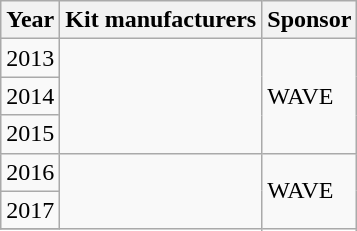<table class="wikitable">
<tr>
<th>Year</th>
<th>Kit manufacturers</th>
<th>Sponsor</th>
</tr>
<tr>
<td>2013</td>
<td rowspan=3></td>
<td rowspan=3>WAVE</td>
</tr>
<tr>
<td>2014</td>
</tr>
<tr>
<td>2015</td>
</tr>
<tr>
<td>2016</td>
<td rowspan=6></td>
<td rowspan=6>WAVE</td>
</tr>
<tr>
<td>2017</td>
</tr>
<tr>
</tr>
</table>
